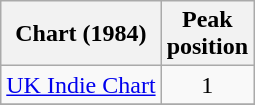<table class="wikitable sortable">
<tr>
<th scope="col">Chart (1984)</th>
<th scope="col">Peak<br>position</th>
</tr>
<tr>
<td><a href='#'>UK Indie Chart</a></td>
<td style="text-align:center;">1</td>
</tr>
<tr>
</tr>
</table>
